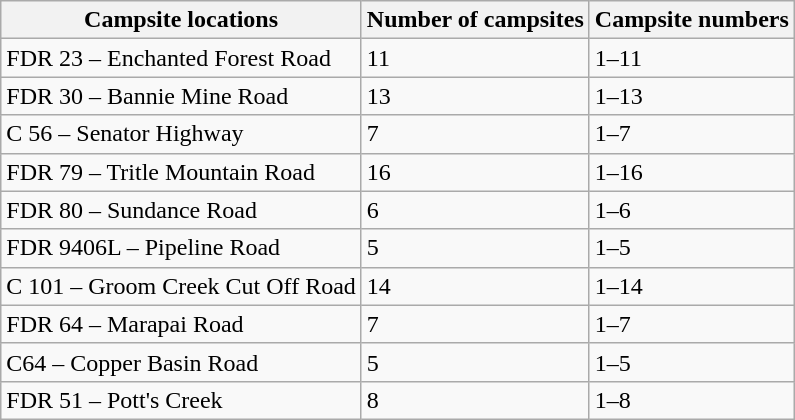<table class="wikitable">
<tr>
<th>Campsite locations</th>
<th>Number of campsites</th>
<th>Campsite numbers</th>
</tr>
<tr>
<td>FDR 23 – Enchanted Forest Road</td>
<td>11</td>
<td>1–11</td>
</tr>
<tr>
<td>FDR 30 – Bannie Mine Road</td>
<td>13</td>
<td>1–13</td>
</tr>
<tr>
<td>C 56 – Senator Highway</td>
<td>7</td>
<td>1–7</td>
</tr>
<tr>
<td>FDR 79 – Tritle Mountain Road</td>
<td>16</td>
<td>1–16</td>
</tr>
<tr>
<td>FDR 80 – Sundance Road</td>
<td>6</td>
<td>1–6</td>
</tr>
<tr>
<td>FDR 9406L – Pipeline Road</td>
<td>5</td>
<td>1–5</td>
</tr>
<tr>
<td>C 101 – Groom Creek Cut Off Road</td>
<td>14</td>
<td>1–14</td>
</tr>
<tr>
<td>FDR 64 – Marapai Road</td>
<td>7</td>
<td>1–7</td>
</tr>
<tr>
<td>C64 – Copper Basin Road</td>
<td>5</td>
<td>1–5</td>
</tr>
<tr>
<td>FDR 51 – Pott's Creek</td>
<td>8</td>
<td>1–8</td>
</tr>
</table>
